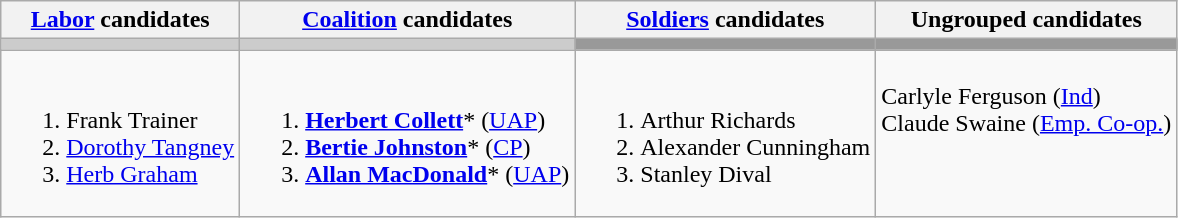<table class="wikitable">
<tr>
<th><a href='#'>Labor</a> candidates</th>
<th><a href='#'>Coalition</a> candidates</th>
<th><a href='#'>Soldiers</a> candidates</th>
<th>Ungrouped candidates</th>
</tr>
<tr bgcolor="#cccccc">
<td></td>
<td></td>
<td bgcolor="#999999"></td>
<td bgcolor="#999999"></td>
</tr>
<tr>
<td valign=top><br><ol><li>Frank Trainer</li><li><a href='#'>Dorothy Tangney</a></li><li><a href='#'>Herb Graham</a></li></ol></td>
<td><br><ol><li><strong><a href='#'>Herbert Collett</a></strong>* (<a href='#'>UAP</a>)</li><li><strong><a href='#'>Bertie Johnston</a></strong>* (<a href='#'>CP</a>)</li><li><strong><a href='#'>Allan MacDonald</a></strong>* (<a href='#'>UAP</a>)</li></ol></td>
<td valign=top><br><ol><li>Arthur Richards</li><li>Alexander Cunningham</li><li>Stanley Dival</li></ol></td>
<td valign=top><br>Carlyle Ferguson (<a href='#'>Ind</a>)<br>
Claude Swaine (<a href='#'>Emp. Co-op.</a>)</td>
</tr>
</table>
